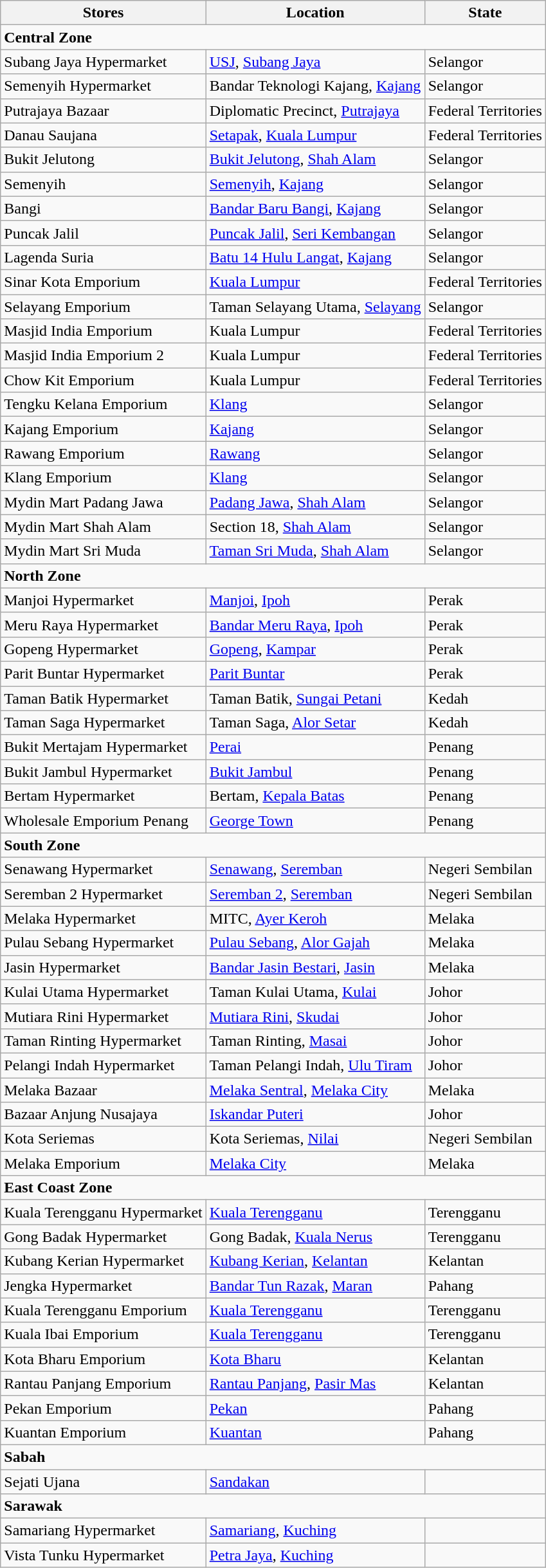<table class="wikitable">
<tr>
<th>Stores</th>
<th>Location</th>
<th>State</th>
</tr>
<tr>
<td colspan="3"><strong>Central Zone</strong></td>
</tr>
<tr>
<td>Subang Jaya Hypermarket</td>
<td><a href='#'>USJ</a>, <a href='#'>Subang Jaya</a></td>
<td>Selangor</td>
</tr>
<tr>
<td>Semenyih Hypermarket</td>
<td>Bandar Teknologi Kajang, <a href='#'>Kajang</a></td>
<td>Selangor</td>
</tr>
<tr>
<td>Putrajaya Bazaar</td>
<td>Diplomatic Precinct, <a href='#'>Putrajaya</a></td>
<td>Federal Territories</td>
</tr>
<tr>
<td>Danau Saujana</td>
<td><a href='#'>Setapak</a>, <a href='#'>Kuala Lumpur</a></td>
<td>Federal Territories</td>
</tr>
<tr>
<td>Bukit Jelutong</td>
<td><a href='#'>Bukit Jelutong</a>, <a href='#'>Shah Alam</a></td>
<td>Selangor</td>
</tr>
<tr>
<td>Semenyih</td>
<td><a href='#'>Semenyih</a>, <a href='#'>Kajang</a></td>
<td>Selangor</td>
</tr>
<tr>
<td>Bangi</td>
<td><a href='#'>Bandar Baru Bangi</a>, <a href='#'>Kajang</a></td>
<td>Selangor</td>
</tr>
<tr>
<td>Puncak Jalil</td>
<td><a href='#'>Puncak Jalil</a>, <a href='#'>Seri Kembangan</a></td>
<td>Selangor</td>
</tr>
<tr>
<td>Lagenda Suria</td>
<td><a href='#'>Batu 14 Hulu Langat</a>, <a href='#'>Kajang</a></td>
<td>Selangor</td>
</tr>
<tr>
<td>Sinar Kota Emporium</td>
<td><a href='#'>Kuala Lumpur</a></td>
<td>Federal Territories</td>
</tr>
<tr>
<td>Selayang Emporium</td>
<td>Taman Selayang Utama, <a href='#'>Selayang</a></td>
<td>Selangor</td>
</tr>
<tr>
<td>Masjid India Emporium</td>
<td>Kuala Lumpur</td>
<td>Federal Territories</td>
</tr>
<tr>
<td>Masjid India Emporium 2</td>
<td>Kuala Lumpur</td>
<td>Federal Territories</td>
</tr>
<tr>
<td>Chow Kit Emporium</td>
<td>Kuala Lumpur</td>
<td>Federal Territories</td>
</tr>
<tr>
<td>Tengku Kelana Emporium</td>
<td><a href='#'>Klang</a></td>
<td>Selangor</td>
</tr>
<tr>
<td>Kajang Emporium</td>
<td><a href='#'>Kajang</a></td>
<td>Selangor</td>
</tr>
<tr>
<td>Rawang Emporium</td>
<td><a href='#'>Rawang</a></td>
<td>Selangor</td>
</tr>
<tr>
<td>Klang Emporium</td>
<td><a href='#'>Klang</a></td>
<td>Selangor</td>
</tr>
<tr>
<td>Mydin Mart Padang Jawa</td>
<td><a href='#'>Padang Jawa</a>, <a href='#'>Shah Alam</a></td>
<td>Selangor</td>
</tr>
<tr>
<td>Mydin Mart Shah Alam</td>
<td>Section 18, <a href='#'>Shah Alam</a></td>
<td>Selangor</td>
</tr>
<tr>
<td>Mydin Mart Sri Muda</td>
<td><a href='#'>Taman Sri Muda</a>, <a href='#'>Shah Alam</a></td>
<td>Selangor</td>
</tr>
<tr>
<td colspan="3"><strong>North Zone</strong></td>
</tr>
<tr>
<td>Manjoi Hypermarket</td>
<td><a href='#'>Manjoi</a>, <a href='#'>Ipoh</a></td>
<td>Perak</td>
</tr>
<tr>
<td>Meru Raya Hypermarket</td>
<td><a href='#'>Bandar Meru Raya</a>, <a href='#'>Ipoh</a></td>
<td>Perak</td>
</tr>
<tr>
<td>Gopeng Hypermarket</td>
<td><a href='#'>Gopeng</a>, <a href='#'>Kampar</a></td>
<td>Perak</td>
</tr>
<tr>
<td>Parit Buntar Hypermarket</td>
<td><a href='#'>Parit Buntar</a></td>
<td>Perak</td>
</tr>
<tr>
<td>Taman Batik Hypermarket</td>
<td>Taman Batik, <a href='#'>Sungai Petani</a></td>
<td>Kedah</td>
</tr>
<tr>
<td>Taman Saga Hypermarket</td>
<td>Taman Saga, <a href='#'>Alor Setar</a></td>
<td>Kedah</td>
</tr>
<tr>
<td>Bukit Mertajam Hypermarket</td>
<td><a href='#'>Perai</a></td>
<td>Penang</td>
</tr>
<tr>
<td>Bukit Jambul Hypermarket</td>
<td><a href='#'>Bukit Jambul</a></td>
<td>Penang</td>
</tr>
<tr>
<td>Bertam Hypermarket</td>
<td>Bertam, <a href='#'>Kepala Batas</a></td>
<td>Penang</td>
</tr>
<tr>
<td>Wholesale Emporium Penang</td>
<td><a href='#'>George Town</a></td>
<td>Penang</td>
</tr>
<tr>
<td colspan="3"><strong>South Zone</strong></td>
</tr>
<tr>
<td>Senawang Hypermarket</td>
<td><a href='#'>Senawang</a>, <a href='#'>Seremban</a></td>
<td>Negeri Sembilan</td>
</tr>
<tr>
<td>Seremban 2 Hypermarket</td>
<td><a href='#'>Seremban 2</a>, <a href='#'>Seremban</a></td>
<td>Negeri Sembilan</td>
</tr>
<tr>
<td>Melaka Hypermarket</td>
<td>MITC, <a href='#'>Ayer Keroh</a></td>
<td>Melaka</td>
</tr>
<tr>
<td>Pulau Sebang Hypermarket</td>
<td><a href='#'>Pulau Sebang</a>, <a href='#'>Alor Gajah</a></td>
<td>Melaka</td>
</tr>
<tr>
<td>Jasin Hypermarket</td>
<td><a href='#'>Bandar Jasin Bestari</a>, <a href='#'>Jasin</a></td>
<td>Melaka</td>
</tr>
<tr>
<td>Kulai Utama Hypermarket</td>
<td>Taman Kulai Utama, <a href='#'>Kulai</a></td>
<td>Johor</td>
</tr>
<tr>
<td>Mutiara Rini Hypermarket</td>
<td><a href='#'>Mutiara Rini</a>, <a href='#'>Skudai</a></td>
<td>Johor</td>
</tr>
<tr>
<td>Taman Rinting Hypermarket</td>
<td>Taman Rinting, <a href='#'>Masai</a></td>
<td>Johor</td>
</tr>
<tr>
<td>Pelangi Indah Hypermarket</td>
<td>Taman Pelangi Indah, <a href='#'>Ulu Tiram</a></td>
<td>Johor</td>
</tr>
<tr>
<td>Melaka Bazaar</td>
<td><a href='#'>Melaka Sentral</a>, <a href='#'>Melaka City</a></td>
<td>Melaka</td>
</tr>
<tr>
<td>Bazaar Anjung Nusajaya</td>
<td><a href='#'>Iskandar Puteri</a></td>
<td>Johor</td>
</tr>
<tr>
<td>Kota Seriemas</td>
<td>Kota Seriemas, <a href='#'>Nilai</a></td>
<td>Negeri Sembilan</td>
</tr>
<tr>
<td>Melaka Emporium</td>
<td><a href='#'>Melaka City</a></td>
<td>Melaka</td>
</tr>
<tr>
<td colspan="3"><strong>East Coast Zone</strong></td>
</tr>
<tr>
<td>Kuala Terengganu Hypermarket</td>
<td><a href='#'>Kuala Terengganu</a></td>
<td>Terengganu</td>
</tr>
<tr>
<td>Gong Badak Hypermarket</td>
<td>Gong Badak, <a href='#'>Kuala Nerus</a></td>
<td>Terengganu</td>
</tr>
<tr>
<td>Kubang Kerian Hypermarket</td>
<td><a href='#'>Kubang Kerian</a>, <a href='#'>Kelantan</a></td>
<td>Kelantan</td>
</tr>
<tr>
<td>Jengka Hypermarket</td>
<td><a href='#'>Bandar Tun Razak</a>, <a href='#'>Maran</a></td>
<td>Pahang</td>
</tr>
<tr>
<td>Kuala Terengganu Emporium</td>
<td><a href='#'>Kuala Terengganu</a></td>
<td>Terengganu</td>
</tr>
<tr>
<td>Kuala Ibai Emporium</td>
<td><a href='#'>Kuala Terengganu</a></td>
<td>Terengganu</td>
</tr>
<tr>
<td>Kota Bharu Emporium</td>
<td><a href='#'>Kota Bharu</a></td>
<td>Kelantan</td>
</tr>
<tr>
<td>Rantau Panjang Emporium</td>
<td><a href='#'>Rantau Panjang</a>, <a href='#'>Pasir Mas</a></td>
<td>Kelantan</td>
</tr>
<tr>
<td>Pekan Emporium</td>
<td><a href='#'>Pekan</a></td>
<td>Pahang</td>
</tr>
<tr>
<td>Kuantan Emporium</td>
<td><a href='#'>Kuantan</a></td>
<td>Pahang</td>
</tr>
<tr>
<td colspan="3"><strong>Sabah</strong></td>
</tr>
<tr>
<td>Sejati Ujana</td>
<td><a href='#'>Sandakan</a></td>
<td></td>
</tr>
<tr>
<td colspan="3"><strong>Sarawak</strong></td>
</tr>
<tr>
<td>Samariang Hypermarket</td>
<td><a href='#'>Samariang</a>, <a href='#'>Kuching</a></td>
<td></td>
</tr>
<tr>
<td>Vista Tunku Hypermarket</td>
<td><a href='#'>Petra Jaya</a>, <a href='#'>Kuching</a></td>
<td></td>
</tr>
</table>
